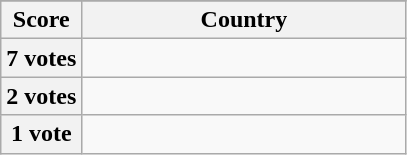<table class="wikitable">
<tr>
</tr>
<tr>
<th scope="col" width="20%">Score</th>
<th scope="col">Country</th>
</tr>
<tr>
<th scope="row">7 votes</th>
<td></td>
</tr>
<tr>
<th scope="row">2 votes</th>
<td></td>
</tr>
<tr>
<th scope="row">1 vote</th>
<td></td>
</tr>
</table>
